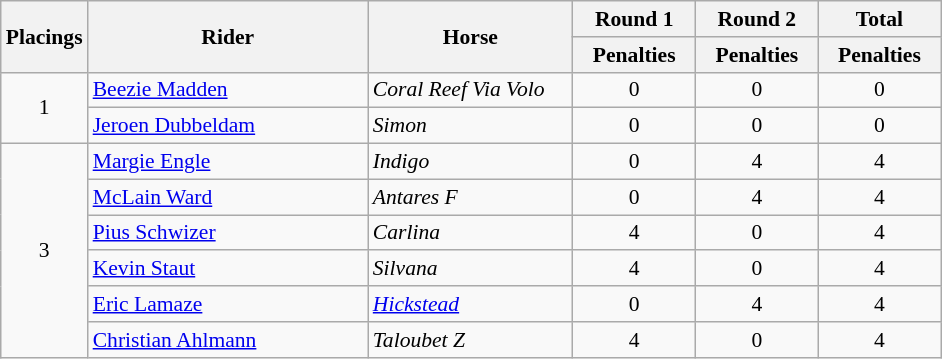<table class="wikitable" style="font-size: 90%">
<tr>
<th rowspan=2 width=20>Placings </th>
<th rowspan=2 width=180>Rider</th>
<th rowspan=2 width=130>Horse</th>
<th>Round 1</th>
<th>Round 2</th>
<th>Total</th>
</tr>
<tr>
<th width=75>Penalties</th>
<th width=75>Penalties</th>
<th width=75>Penalties</th>
</tr>
<tr>
<td rowspan=2 align=center>1</td>
<td> <a href='#'>Beezie Madden</a></td>
<td><em>Coral Reef Via Volo</em></td>
<td align=center>0</td>
<td align=center>0</td>
<td align=center>0</td>
</tr>
<tr>
<td> <a href='#'>Jeroen Dubbeldam</a></td>
<td><em>Simon</em></td>
<td align=center>0</td>
<td align=center>0</td>
<td align=center>0</td>
</tr>
<tr>
<td rowspan=6 align=center>3</td>
<td> <a href='#'>Margie Engle</a></td>
<td><em>Indigo</em></td>
<td align=center>0</td>
<td align=center>4</td>
<td align=center>4</td>
</tr>
<tr>
<td> <a href='#'>McLain Ward</a></td>
<td><em>Antares F</em></td>
<td align=center>0</td>
<td align=center>4</td>
<td align=center>4</td>
</tr>
<tr>
<td> <a href='#'>Pius Schwizer</a></td>
<td><em>Carlina</em></td>
<td align=center>4</td>
<td align=center>0</td>
<td align=center>4</td>
</tr>
<tr>
<td> <a href='#'>Kevin Staut</a></td>
<td><em>Silvana</em></td>
<td align=center>4</td>
<td align=center>0</td>
<td align=center>4</td>
</tr>
<tr>
<td> <a href='#'>Eric Lamaze</a></td>
<td><em><a href='#'>Hickstead</a></em></td>
<td align=center>0</td>
<td align=center>4</td>
<td align=center>4</td>
</tr>
<tr>
<td> <a href='#'>Christian Ahlmann</a></td>
<td><em>Taloubet Z</em></td>
<td align=center>4</td>
<td align=center>0</td>
<td align=center>4</td>
</tr>
</table>
